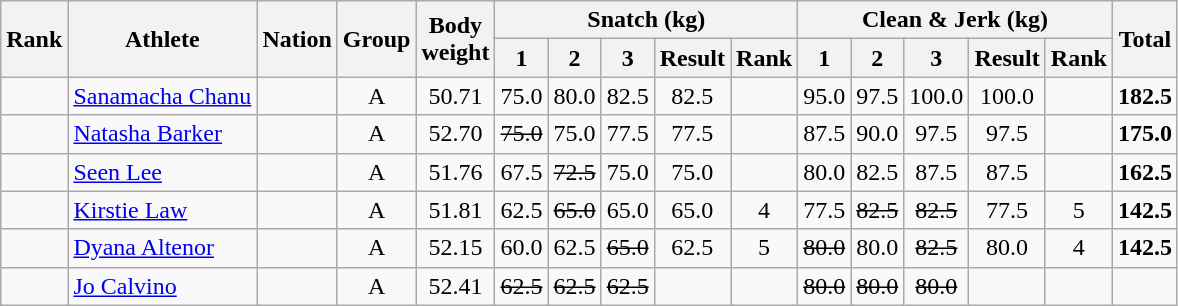<table class="wikitable sortable" style="text-align:center;">
<tr>
<th rowspan=2>Rank</th>
<th rowspan=2>Athlete</th>
<th rowspan=2>Nation</th>
<th rowspan=2>Group</th>
<th rowspan=2>Body<br>weight</th>
<th colspan=5>Snatch (kg)</th>
<th colspan=5>Clean & Jerk (kg)</th>
<th rowspan=2>Total</th>
</tr>
<tr>
<th>1</th>
<th>2</th>
<th>3</th>
<th>Result</th>
<th>Rank</th>
<th>1</th>
<th>2</th>
<th>3</th>
<th>Result</th>
<th>Rank</th>
</tr>
<tr>
<td></td>
<td align=left><a href='#'>Sanamacha Chanu</a></td>
<td align=left></td>
<td>A</td>
<td>50.71</td>
<td>75.0</td>
<td>80.0</td>
<td>82.5</td>
<td>82.5</td>
<td></td>
<td>95.0</td>
<td>97.5</td>
<td>100.0</td>
<td>100.0</td>
<td></td>
<td><strong>182.5</strong></td>
</tr>
<tr>
<td></td>
<td align=left><a href='#'>Natasha Barker</a></td>
<td align=left></td>
<td>A</td>
<td>52.70</td>
<td><s>75.0</s></td>
<td>75.0</td>
<td>77.5</td>
<td>77.5</td>
<td></td>
<td>87.5</td>
<td>90.0</td>
<td>97.5</td>
<td>97.5</td>
<td></td>
<td><strong>175.0</strong></td>
</tr>
<tr>
<td></td>
<td align=left><a href='#'>Seen Lee</a></td>
<td align=left></td>
<td>A</td>
<td>51.76</td>
<td>67.5</td>
<td><s>72.5</s></td>
<td>75.0</td>
<td>75.0</td>
<td></td>
<td>80.0</td>
<td>82.5</td>
<td>87.5</td>
<td>87.5</td>
<td></td>
<td><strong>162.5</strong></td>
</tr>
<tr>
<td></td>
<td align=left><a href='#'>Kirstie Law</a></td>
<td align=left></td>
<td>A</td>
<td>51.81</td>
<td>62.5</td>
<td><s>65.0</s></td>
<td>65.0</td>
<td>65.0</td>
<td>4</td>
<td>77.5</td>
<td><s>82.5</s></td>
<td><s>82.5</s></td>
<td>77.5</td>
<td>5</td>
<td><strong>142.5</strong></td>
</tr>
<tr>
<td></td>
<td align=left><a href='#'>Dyana Altenor</a></td>
<td align=left></td>
<td>A</td>
<td>52.15</td>
<td>60.0</td>
<td>62.5</td>
<td><s>65.0</s></td>
<td>62.5</td>
<td>5</td>
<td><s>80.0</s></td>
<td>80.0</td>
<td><s>82.5</s></td>
<td>80.0</td>
<td>4</td>
<td><strong>142.5</strong></td>
</tr>
<tr>
<td></td>
<td align=left><a href='#'>Jo Calvino</a></td>
<td align=left></td>
<td>A</td>
<td>52.41</td>
<td><s>62.5</s></td>
<td><s>62.5</s></td>
<td><s>62.5</s></td>
<td></td>
<td></td>
<td><s>80.0</s></td>
<td><s>80.0</s></td>
<td><s>80.0</s></td>
<td></td>
<td></td>
<td></td>
</tr>
</table>
